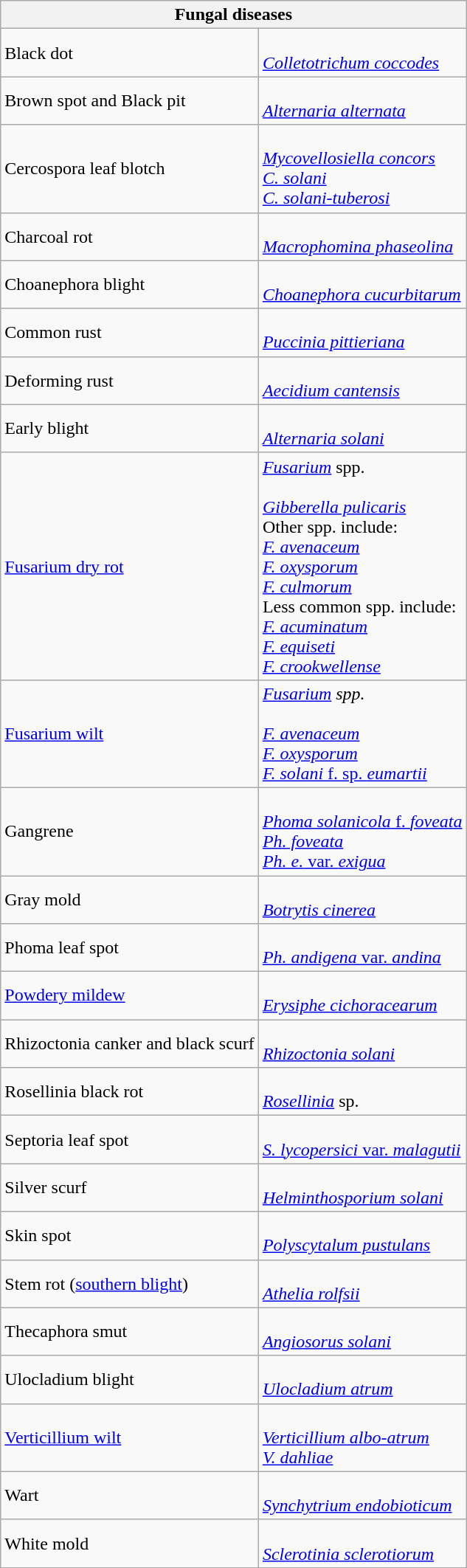<table class="wikitable" style="clear:left">
<tr>
<th colspan=2><strong>Fungal diseases</strong><br></th>
</tr>
<tr>
<td>Black dot</td>
<td><br><em><a href='#'>Colletotrichum coccodes</a></em> <br></td>
</tr>
<tr>
<td>Brown spot and Black pit</td>
<td><br><em><a href='#'>Alternaria alternata</a></em> <br></td>
</tr>
<tr>
<td>Cercospora leaf blotch</td>
<td><br><em><a href='#'>Mycovellosiella concors</a></em> <br><em><a href='#'>C. solani</a></em><br>
<em><a href='#'>C. solani-tuberosi</a></em></td>
</tr>
<tr>
<td>Charcoal rot</td>
<td><br><em><a href='#'>Macrophomina phaseolina</a></em> <br></td>
</tr>
<tr>
<td>Choanephora blight</td>
<td><br><em><a href='#'>Choanephora cucurbitarum</a></em></td>
</tr>
<tr>
<td>Common rust</td>
<td><br><em><a href='#'>Puccinia pittieriana</a></em></td>
</tr>
<tr>
<td>Deforming rust</td>
<td><br><em><a href='#'>Aecidium cantensis</a></em></td>
</tr>
<tr>
<td>Early blight</td>
<td><br><em><a href='#'>Alternaria solani</a></em></td>
</tr>
<tr>
<td><a href='#'>Fusarium dry rot</a></td>
<td><em><a href='#'>Fusarium</a></em> spp.<br><br><em><a href='#'>Gibberella pulicaris</a></em> <br>Other spp. include:<br>
<em><a href='#'>F. avenaceum</a></em><br>
<em><a href='#'>F. oxysporum</a></em><br>
<em><a href='#'>F. culmorum</a></em><br>
Less common spp. include: <br>
<em><a href='#'>F. acuminatum</a></em><br>
<em><a href='#'>F. equiseti</a></em><br>
<em><a href='#'>F. crookwellense</a></em></td>
</tr>
<tr>
<td><a href='#'>Fusarium wilt</a></td>
<td><em><a href='#'>Fusarium</a> spp.</em><br><br><em><a href='#'>F. avenaceum</a></em><br>
<em><a href='#'>F. oxysporum</a></em><br>
<a href='#'><em>F. solani</em> f. sp. <em>eumartii</em></a></td>
</tr>
<tr>
<td>Gangrene</td>
<td><br><a href='#'><em>Phoma solanicola</em> f. <em>foveata</em></a><br>
<em><a href='#'>Ph. foveata</a></em> <br><a href='#'><em>Ph. e.</em> var. <em>exigua</em></a></td>
</tr>
<tr>
<td>Gray mold</td>
<td><br><em><a href='#'>Botrytis cinerea</a></em><br></td>
</tr>
<tr>
<td>Phoma leaf spot</td>
<td><br><a href='#'><em>Ph. andigena</em> var. <em>andina</em></a></td>
</tr>
<tr>
<td><a href='#'>Powdery mildew</a></td>
<td><br><em><a href='#'>Erysiphe cichoracearum</a></em></td>
</tr>
<tr>
<td>Rhizoctonia canker and black scurf</td>
<td><br><em><a href='#'>Rhizoctonia solani</a></em><br></td>
</tr>
<tr>
<td>Rosellinia black rot</td>
<td><br><em><a href='#'>Rosellinia</a></em> sp. <br></td>
</tr>
<tr>
<td>Septoria leaf spot</td>
<td><br><a href='#'><em>S. lycopersici</em> var. <em>malagutii</em></a></td>
</tr>
<tr>
<td>Silver scurf</td>
<td><br><em><a href='#'>Helminthosporium solani</a></em></td>
</tr>
<tr>
<td>Skin spot</td>
<td><br><em><a href='#'>Polyscytalum pustulans</a></em></td>
</tr>
<tr>
<td>Stem rot (<a href='#'>southern blight</a>)</td>
<td><br><em><a href='#'>Athelia rolfsii</a></em></td>
</tr>
<tr>
<td>Thecaphora smut</td>
<td><br><em><a href='#'>Angiosorus solani</a></em> <br></td>
</tr>
<tr>
<td>Ulocladium blight</td>
<td><br><em><a href='#'>Ulocladium atrum</a></em></td>
</tr>
<tr>
<td><a href='#'>Verticillium wilt</a></td>
<td><br><em><a href='#'>Verticillium albo-atrum</a></em> <br>
<em><a href='#'>V. dahliae</a></em></td>
</tr>
<tr>
<td>Wart</td>
<td><br><em><a href='#'>Synchytrium endobioticum</a></em></td>
</tr>
<tr>
<td>White mold</td>
<td><br><em><a href='#'>Sclerotinia sclerotiorum</a></em></td>
</tr>
<tr>
</tr>
</table>
